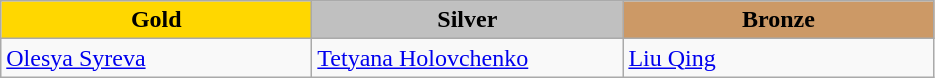<table class="wikitable" style="text-align:left">
<tr align="center">
<td width=200 bgcolor=gold><strong>Gold</strong></td>
<td width=200 bgcolor=silver><strong>Silver</strong></td>
<td width=200 bgcolor=CC9966><strong>Bronze</strong></td>
</tr>
<tr>
<td><a href='#'>Olesya Syreva</a><br><em></em></td>
<td><a href='#'>Tetyana Holovchenko</a><br><em></em></td>
<td><a href='#'>Liu Qing</a><br><em></em></td>
</tr>
</table>
